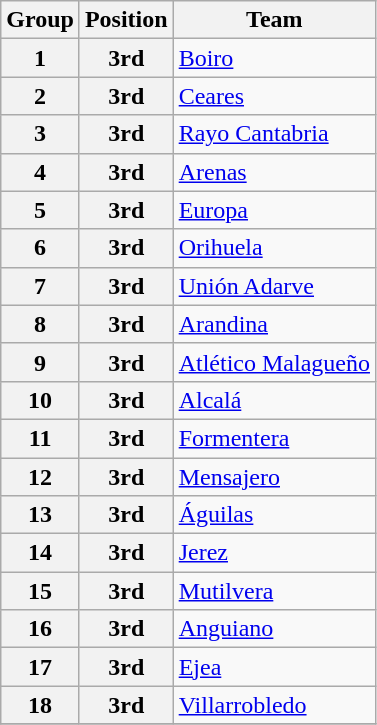<table class="wikitable">
<tr>
<th>Group</th>
<th>Position</th>
<th>Team</th>
</tr>
<tr>
<th>1</th>
<th>3rd</th>
<td><a href='#'>Boiro</a></td>
</tr>
<tr>
<th>2</th>
<th>3rd</th>
<td><a href='#'>Ceares</a></td>
</tr>
<tr>
<th>3</th>
<th>3rd</th>
<td><a href='#'>Rayo Cantabria</a></td>
</tr>
<tr>
<th>4</th>
<th>3rd</th>
<td><a href='#'>Arenas</a></td>
</tr>
<tr>
<th>5</th>
<th>3rd</th>
<td><a href='#'>Europa</a></td>
</tr>
<tr>
<th>6</th>
<th>3rd</th>
<td><a href='#'>Orihuela</a></td>
</tr>
<tr>
<th>7</th>
<th>3rd</th>
<td><a href='#'>Unión Adarve</a></td>
</tr>
<tr>
<th>8</th>
<th>3rd</th>
<td><a href='#'>Arandina</a></td>
</tr>
<tr>
<th>9</th>
<th>3rd</th>
<td><a href='#'>Atlético Malagueño</a></td>
</tr>
<tr>
<th>10</th>
<th>3rd</th>
<td><a href='#'>Alcalá</a></td>
</tr>
<tr>
<th>11</th>
<th>3rd</th>
<td><a href='#'>Formentera</a></td>
</tr>
<tr>
<th>12</th>
<th>3rd</th>
<td><a href='#'>Mensajero</a></td>
</tr>
<tr>
<th>13</th>
<th>3rd</th>
<td><a href='#'>Águilas</a></td>
</tr>
<tr>
<th>14</th>
<th>3rd</th>
<td><a href='#'>Jerez</a></td>
</tr>
<tr>
<th>15</th>
<th>3rd</th>
<td><a href='#'>Mutilvera</a></td>
</tr>
<tr>
<th>16</th>
<th>3rd</th>
<td><a href='#'>Anguiano</a></td>
</tr>
<tr>
<th>17</th>
<th>3rd</th>
<td><a href='#'>Ejea</a></td>
</tr>
<tr>
<th>18</th>
<th>3rd</th>
<td><a href='#'>Villarrobledo</a></td>
</tr>
<tr>
</tr>
</table>
